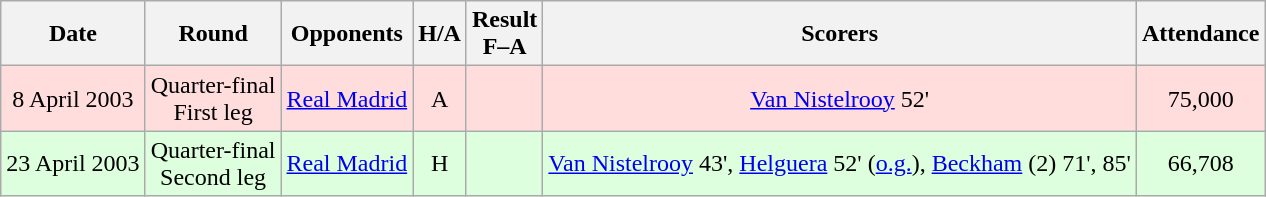<table class="wikitable" style="text-align:center">
<tr>
<th>Date</th>
<th>Round</th>
<th>Opponents</th>
<th>H/A</th>
<th>Result<br>F–A</th>
<th>Scorers</th>
<th>Attendance</th>
</tr>
<tr bgcolor="#ffdddd">
<td>8 April 2003</td>
<td>Quarter-final<br>First leg</td>
<td><a href='#'>Real Madrid</a></td>
<td>A</td>
<td></td>
<td><a href='#'>Van Nistelrooy</a> 52'</td>
<td>75,000</td>
</tr>
<tr bgcolor="#ddffdd">
<td>23 April 2003</td>
<td>Quarter-final<br>Second leg</td>
<td><a href='#'>Real Madrid</a></td>
<td>H</td>
<td></td>
<td><a href='#'>Van Nistelrooy</a> 43', <a href='#'>Helguera</a> 52' (<a href='#'>o.g.</a>), <a href='#'>Beckham</a> (2) 71', 85'</td>
<td>66,708</td>
</tr>
</table>
